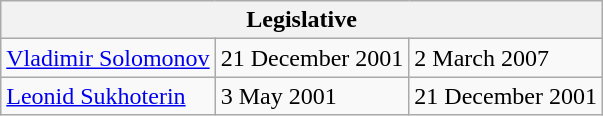<table class="wikitable sortable">
<tr>
<th colspan=3>Legislative</th>
</tr>
<tr>
<td><a href='#'>Vladimir Solomonov</a></td>
<td>21 December 2001</td>
<td>2 March 2007</td>
</tr>
<tr>
<td><a href='#'>Leonid Sukhoterin</a></td>
<td>3 May 2001</td>
<td>21 December 2001</td>
</tr>
</table>
